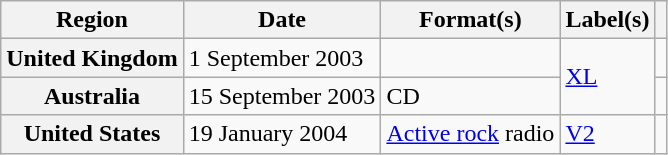<table class="wikitable plainrowheaders">
<tr>
<th scope="col">Region</th>
<th scope="col">Date</th>
<th scope="col">Format(s)</th>
<th scope="col">Label(s)</th>
<th scope="col"></th>
</tr>
<tr>
<th scope="row">United Kingdom</th>
<td>1 September 2003</td>
<td></td>
<td rowspan="2"><a href='#'>XL</a></td>
<td></td>
</tr>
<tr>
<th scope="row">Australia</th>
<td>15 September 2003</td>
<td>CD</td>
<td></td>
</tr>
<tr>
<th scope="row">United States</th>
<td>19 January 2004</td>
<td><a href='#'>Active rock</a> radio</td>
<td><a href='#'>V2</a></td>
<td></td>
</tr>
</table>
